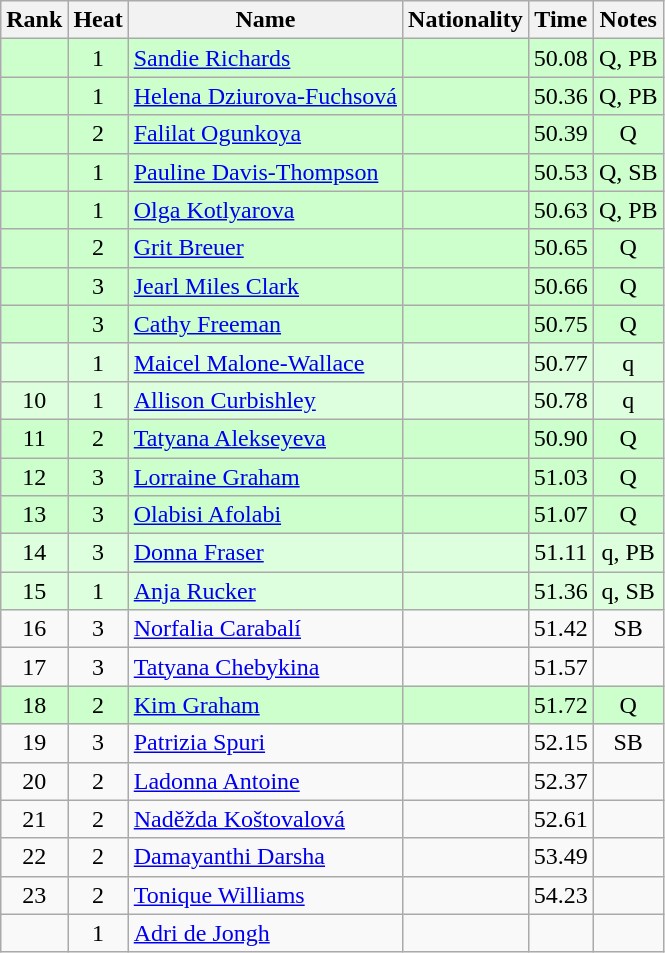<table class="wikitable sortable" style="text-align:center">
<tr>
<th>Rank</th>
<th>Heat</th>
<th>Name</th>
<th>Nationality</th>
<th>Time</th>
<th>Notes</th>
</tr>
<tr bgcolor=ccffcc>
<td></td>
<td>1</td>
<td align=left><a href='#'>Sandie Richards</a></td>
<td align=left></td>
<td>50.08</td>
<td>Q, PB</td>
</tr>
<tr bgcolor=ccffcc>
<td></td>
<td>1</td>
<td align=left><a href='#'>Helena Dziurova-Fuchsová</a></td>
<td align=left></td>
<td>50.36</td>
<td>Q, PB</td>
</tr>
<tr bgcolor=ccffcc>
<td></td>
<td>2</td>
<td align=left><a href='#'>Falilat Ogunkoya</a></td>
<td align=left></td>
<td>50.39</td>
<td>Q</td>
</tr>
<tr bgcolor=ccffcc>
<td></td>
<td>1</td>
<td align=left><a href='#'>Pauline Davis-Thompson</a></td>
<td align=left></td>
<td>50.53</td>
<td>Q, SB</td>
</tr>
<tr bgcolor=ccffcc>
<td></td>
<td>1</td>
<td align=left><a href='#'>Olga Kotlyarova</a></td>
<td align=left></td>
<td>50.63</td>
<td>Q, PB</td>
</tr>
<tr bgcolor=ccffcc>
<td></td>
<td>2</td>
<td align=left><a href='#'>Grit Breuer</a></td>
<td align=left></td>
<td>50.65</td>
<td>Q</td>
</tr>
<tr bgcolor=ccffcc>
<td></td>
<td>3</td>
<td align=left><a href='#'>Jearl Miles Clark</a></td>
<td align=left></td>
<td>50.66</td>
<td>Q</td>
</tr>
<tr bgcolor=ccffcc>
<td></td>
<td>3</td>
<td align=left><a href='#'>Cathy Freeman</a></td>
<td align=left></td>
<td>50.75</td>
<td>Q</td>
</tr>
<tr bgcolor=ddffdd>
<td></td>
<td>1</td>
<td align=left><a href='#'>Maicel Malone-Wallace</a></td>
<td align=left></td>
<td>50.77</td>
<td>q</td>
</tr>
<tr bgcolor=ddffdd>
<td>10</td>
<td>1</td>
<td align=left><a href='#'>Allison Curbishley</a></td>
<td align=left></td>
<td>50.78</td>
<td>q</td>
</tr>
<tr bgcolor=ccffcc>
<td>11</td>
<td>2</td>
<td align=left><a href='#'>Tatyana Alekseyeva</a></td>
<td align=left></td>
<td>50.90</td>
<td>Q</td>
</tr>
<tr bgcolor=ccffcc>
<td>12</td>
<td>3</td>
<td align=left><a href='#'>Lorraine Graham</a></td>
<td align=left></td>
<td>51.03</td>
<td>Q</td>
</tr>
<tr bgcolor=ccffcc>
<td>13</td>
<td>3</td>
<td align=left><a href='#'>Olabisi Afolabi</a></td>
<td align=left></td>
<td>51.07</td>
<td>Q</td>
</tr>
<tr bgcolor=ddffdd>
<td>14</td>
<td>3</td>
<td align=left><a href='#'>Donna Fraser</a></td>
<td align=left></td>
<td>51.11</td>
<td>q, PB</td>
</tr>
<tr bgcolor=ddffdd>
<td>15</td>
<td>1</td>
<td align=left><a href='#'>Anja Rucker</a></td>
<td align=left></td>
<td>51.36</td>
<td>q, SB</td>
</tr>
<tr>
<td>16</td>
<td>3</td>
<td align=left><a href='#'>Norfalia Carabalí</a></td>
<td align=left></td>
<td>51.42</td>
<td>SB</td>
</tr>
<tr>
<td>17</td>
<td>3</td>
<td align=left><a href='#'>Tatyana Chebykina</a></td>
<td align=left></td>
<td>51.57</td>
<td></td>
</tr>
<tr bgcolor=ccffcc>
<td>18</td>
<td>2</td>
<td align=left><a href='#'>Kim Graham</a></td>
<td align=left></td>
<td>51.72</td>
<td>Q</td>
</tr>
<tr>
<td>19</td>
<td>3</td>
<td align=left><a href='#'>Patrizia Spuri</a></td>
<td align=left></td>
<td>52.15</td>
<td>SB</td>
</tr>
<tr>
<td>20</td>
<td>2</td>
<td align=left><a href='#'>Ladonna Antoine</a></td>
<td align=left></td>
<td>52.37</td>
<td></td>
</tr>
<tr>
<td>21</td>
<td>2</td>
<td align=left><a href='#'>Naděžda Koštovalová</a></td>
<td align=left></td>
<td>52.61</td>
<td></td>
</tr>
<tr>
<td>22</td>
<td>2</td>
<td align=left><a href='#'>Damayanthi Darsha</a></td>
<td align=left></td>
<td>53.49</td>
<td></td>
</tr>
<tr>
<td>23</td>
<td>2</td>
<td align=left><a href='#'>Tonique Williams</a></td>
<td align=left></td>
<td>54.23</td>
<td></td>
</tr>
<tr>
<td></td>
<td>1</td>
<td align=left><a href='#'>Adri de Jongh</a></td>
<td align=left></td>
<td></td>
<td></td>
</tr>
</table>
